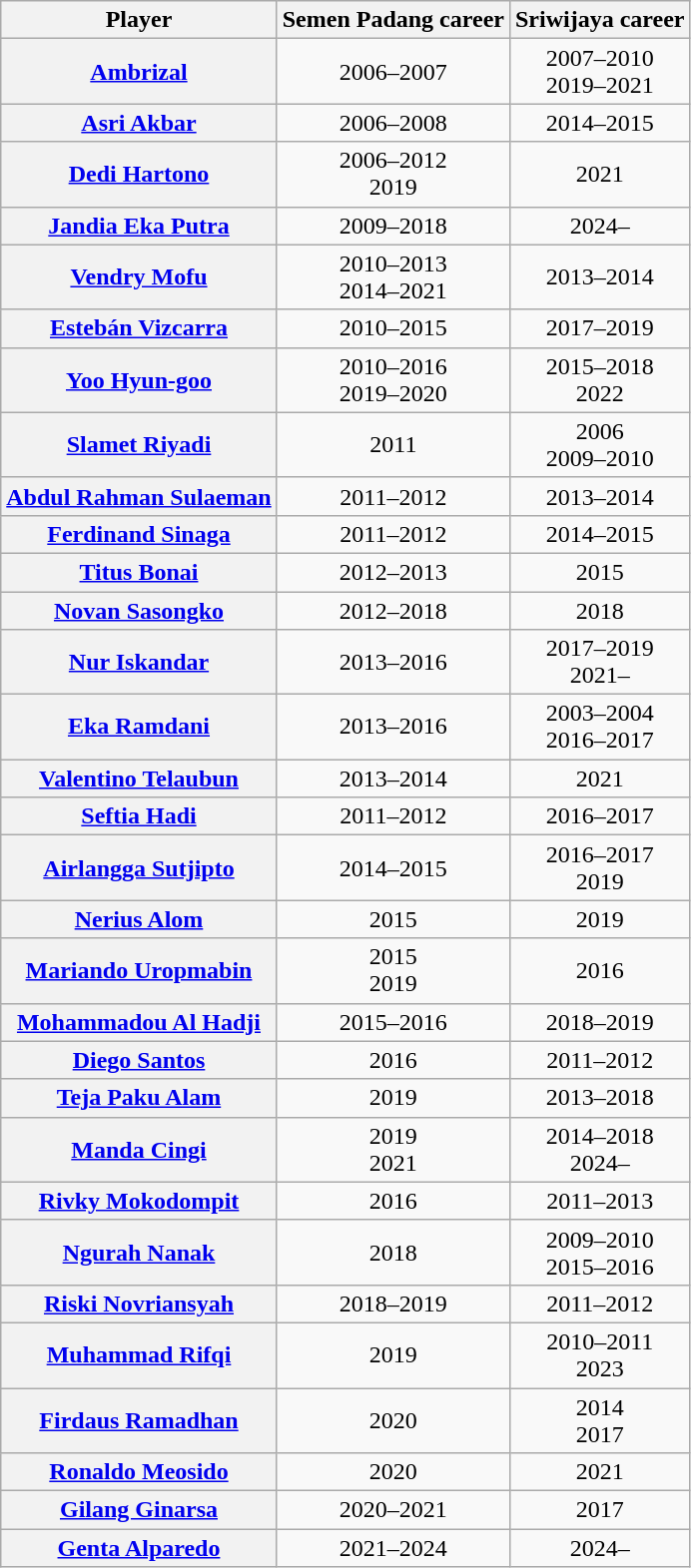<table class="wikitable plainrowheaders" style="text-align:center">
<tr>
<th scope="col">Player</th>
<th scope="col">Semen Padang career</th>
<th scope="col">Sriwijaya career</th>
</tr>
<tr>
<th align="left" scope="row"> <a href='#'>Ambrizal</a></th>
<td>2006–2007</td>
<td>2007–2010<br>2019–2021</td>
</tr>
<tr>
<th align="left" scope="row"> <a href='#'>Asri Akbar</a></th>
<td>2006–2008</td>
<td>2014–2015</td>
</tr>
<tr>
<th align="left" scope="row"> <a href='#'>Dedi Hartono</a></th>
<td>2006–2012<br>2019</td>
<td>2021</td>
</tr>
<tr>
<th align="left" scope="row"><strong> <a href='#'>Jandia Eka Putra</a></strong></th>
<td>2009–2018</td>
<td>2024–</td>
</tr>
<tr>
<th align="left" scope="row"> <a href='#'>Vendry Mofu</a></th>
<td>2010–2013<br>2014–2021</td>
<td>2013–2014</td>
</tr>
<tr>
<th align="left" scope="row"> <a href='#'>Estebán Vizcarra</a></th>
<td>2010–2015</td>
<td>2017–2019</td>
</tr>
<tr>
<th align="left" scope="row"> <a href='#'>Yoo Hyun-goo</a></th>
<td>2010–2016<br>2019–2020</td>
<td>2015–2018<br>2022</td>
</tr>
<tr>
<th align="left" scope="row"> <a href='#'>Slamet Riyadi</a></th>
<td>2011</td>
<td>2006<br>2009–2010</td>
</tr>
<tr>
<th align="left" scope="row"> <a href='#'>Abdul Rahman Sulaeman</a></th>
<td>2011–2012</td>
<td>2013–2014</td>
</tr>
<tr>
<th align="left" scope="row"> <a href='#'>Ferdinand Sinaga</a></th>
<td>2011–2012</td>
<td>2014–2015</td>
</tr>
<tr>
<th align="left" scope="row"> <a href='#'>Titus Bonai</a></th>
<td>2012–2013</td>
<td>2015</td>
</tr>
<tr>
<th align="left" scope="row"> <a href='#'>Novan Sasongko</a></th>
<td>2012–2018</td>
<td>2018</td>
</tr>
<tr>
<th align="left" scope="row"><strong> <a href='#'>Nur Iskandar</a></strong></th>
<td>2013–2016</td>
<td>2017–2019<br>2021–</td>
</tr>
<tr>
<th align="left" scope="row"> <a href='#'>Eka Ramdani</a></th>
<td>2013–2016</td>
<td>2003–2004<br>2016–2017</td>
</tr>
<tr>
<th align="left" scope="row"> <a href='#'>Valentino Telaubun</a></th>
<td>2013–2014</td>
<td>2021</td>
</tr>
<tr>
<th align="left" scope="row"> <a href='#'>Seftia Hadi</a></th>
<td>2011–2012</td>
<td>2016–2017</td>
</tr>
<tr>
<th align="left" scope="row"> <a href='#'>Airlangga Sutjipto</a></th>
<td>2014–2015</td>
<td>2016–2017<br>2019</td>
</tr>
<tr>
<th align="left" scope="row"> <a href='#'>Nerius Alom</a></th>
<td>2015</td>
<td>2019</td>
</tr>
<tr>
<th align="left" scope="row"> <a href='#'>Mariando Uropmabin</a></th>
<td>2015<br>2019</td>
<td>2016</td>
</tr>
<tr>
<th align="left" scope="row"> <a href='#'>Mohammadou Al Hadji</a></th>
<td>2015–2016</td>
<td>2018–2019</td>
</tr>
<tr>
<th align="left" scope="row"> <a href='#'>Diego Santos</a></th>
<td>2016</td>
<td>2011–2012</td>
</tr>
<tr>
<th align="left" scope="row"> <a href='#'>Teja Paku Alam</a></th>
<td>2019</td>
<td>2013–2018</td>
</tr>
<tr>
<th align="left" scope="row"><strong> <a href='#'>Manda Cingi</a></strong></th>
<td>2019<br>2021</td>
<td>2014–2018<br>2024–</td>
</tr>
<tr>
<th align="left" scope="row"> <a href='#'>Rivky Mokodompit</a></th>
<td>2016</td>
<td>2011–2013</td>
</tr>
<tr>
<th align="left" scope="row"> <a href='#'>Ngurah Nanak</a></th>
<td>2018</td>
<td>2009–2010<br>2015–2016</td>
</tr>
<tr>
<th align="left" scope="row"> <a href='#'>Riski Novriansyah</a></th>
<td>2018–2019</td>
<td>2011–2012</td>
</tr>
<tr>
<th align="left" scope="row"> <a href='#'>Muhammad Rifqi</a></th>
<td>2019</td>
<td>2010–2011<br>2023</td>
</tr>
<tr>
<th align="left" scope="row"> <a href='#'>Firdaus Ramadhan</a></th>
<td>2020</td>
<td>2014<br>2017</td>
</tr>
<tr>
<th align="left" scope="row"> <a href='#'>Ronaldo Meosido</a></th>
<td>2020</td>
<td>2021</td>
</tr>
<tr>
<th align="left" scope="row"> <a href='#'>Gilang Ginarsa</a></th>
<td>2020–2021</td>
<td>2017</td>
</tr>
<tr>
<th align="left" scope="row"><strong> <a href='#'>Genta Alparedo</a></strong></th>
<td>2021–2024</td>
<td>2024–</td>
</tr>
</table>
